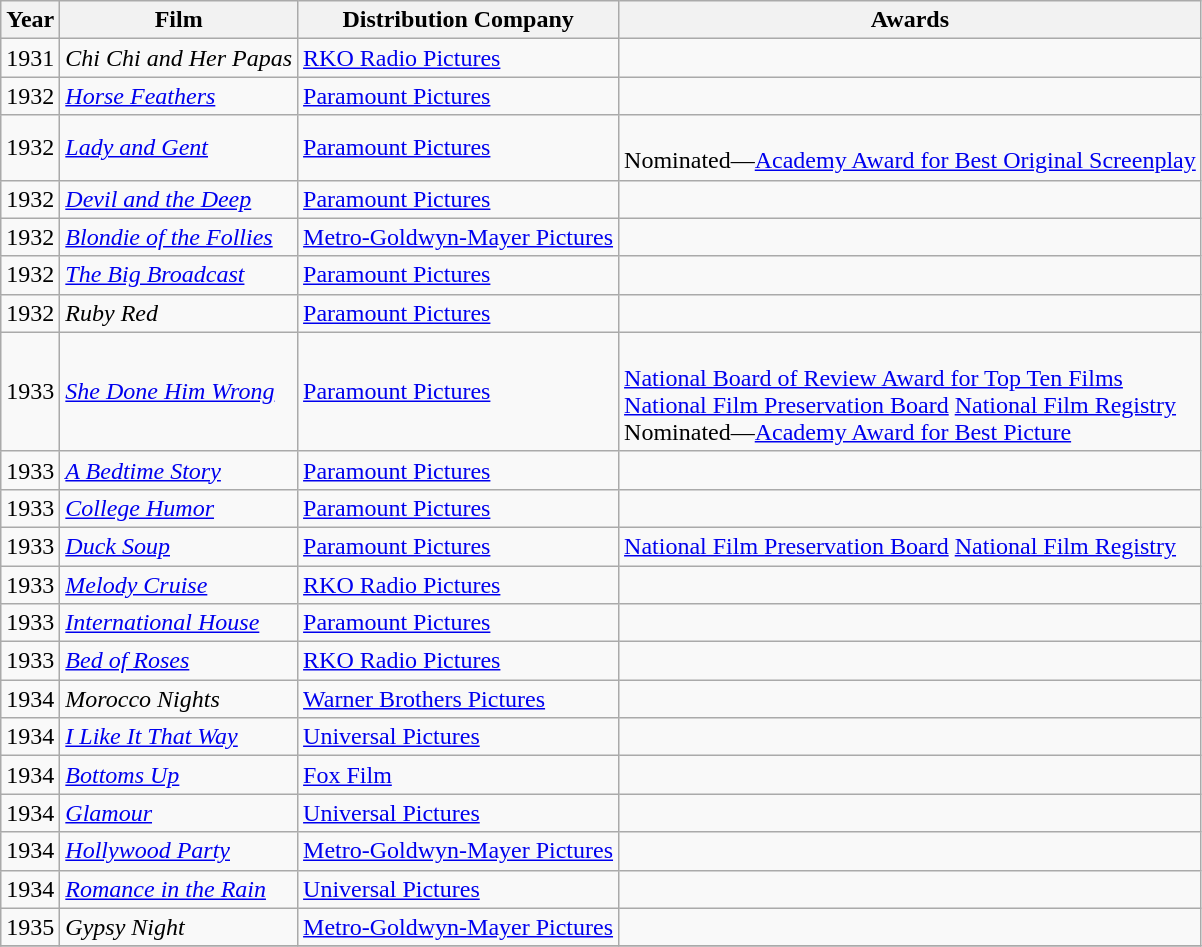<table class="wikitable sortable">
<tr>
<th>Year</th>
<th>Film</th>
<th>Distribution Company</th>
<th class="unsortable">Awards</th>
</tr>
<tr>
<td>1931</td>
<td><em>Chi Chi and Her Papas</em></td>
<td><a href='#'>RKO Radio Pictures</a></td>
<td></td>
</tr>
<tr>
<td>1932</td>
<td><em><a href='#'>Horse Feathers</a></em></td>
<td><a href='#'>Paramount Pictures</a></td>
<td></td>
</tr>
<tr>
<td>1932</td>
<td><em><a href='#'>Lady and Gent</a></em></td>
<td><a href='#'>Paramount Pictures</a></td>
<td><br>Nominated—<a href='#'>Academy Award for Best Original Screenplay</a><br></td>
</tr>
<tr>
<td>1932</td>
<td><em><a href='#'>Devil and the Deep</a></em></td>
<td><a href='#'>Paramount Pictures</a></td>
<td></td>
</tr>
<tr>
<td>1932</td>
<td><em><a href='#'>Blondie of the Follies</a></em></td>
<td><a href='#'>Metro-Goldwyn-Mayer Pictures</a></td>
<td></td>
</tr>
<tr>
<td>1932</td>
<td><em><a href='#'>The Big Broadcast</a></em></td>
<td><a href='#'>Paramount Pictures</a></td>
<td></td>
</tr>
<tr>
<td>1932</td>
<td><em>Ruby Red</em></td>
<td><a href='#'>Paramount Pictures</a></td>
<td></td>
</tr>
<tr>
<td>1933</td>
<td><em><a href='#'>She Done Him Wrong</a></em></td>
<td><a href='#'>Paramount Pictures</a></td>
<td><br><a href='#'>National Board of Review Award for Top Ten Films</a><br>
<a href='#'>National Film Preservation Board</a> <a href='#'>National Film Registry</a><br>
Nominated—<a href='#'>Academy Award for Best Picture</a><br></td>
</tr>
<tr>
<td>1933</td>
<td><em><a href='#'>A Bedtime Story</a></em></td>
<td><a href='#'>Paramount Pictures</a></td>
<td></td>
</tr>
<tr>
<td>1933</td>
<td><em><a href='#'>College Humor</a></em></td>
<td><a href='#'>Paramount Pictures</a></td>
<td></td>
</tr>
<tr>
<td>1933</td>
<td><a href='#'><em>Duck Soup</em></a></td>
<td><a href='#'>Paramount Pictures</a></td>
<td><a href='#'>National Film Preservation Board</a> <a href='#'>National Film Registry</a></td>
</tr>
<tr>
<td>1933</td>
<td><em><a href='#'>Melody Cruise</a></em></td>
<td><a href='#'>RKO Radio Pictures</a></td>
<td></td>
</tr>
<tr>
<td>1933</td>
<td><em><a href='#'>International House</a></em></td>
<td><a href='#'>Paramount Pictures</a></td>
<td></td>
</tr>
<tr>
<td>1933</td>
<td><em><a href='#'>Bed of Roses</a></em></td>
<td><a href='#'>RKO Radio Pictures</a></td>
<td></td>
</tr>
<tr>
<td>1934</td>
<td><em>Morocco Nights</em></td>
<td><a href='#'>Warner Brothers Pictures</a></td>
<td></td>
</tr>
<tr>
<td>1934</td>
<td><em><a href='#'>I Like It That Way</a></em></td>
<td><a href='#'>Universal Pictures</a></td>
<td></td>
</tr>
<tr>
<td>1934</td>
<td><em><a href='#'>Bottoms Up</a></em></td>
<td><a href='#'>Fox Film</a></td>
<td></td>
</tr>
<tr>
<td>1934</td>
<td><em><a href='#'>Glamour</a></em></td>
<td><a href='#'>Universal Pictures</a></td>
<td></td>
</tr>
<tr>
<td>1934</td>
<td><em><a href='#'>Hollywood Party</a></em></td>
<td><a href='#'>Metro-Goldwyn-Mayer Pictures</a></td>
<td></td>
</tr>
<tr>
<td>1934</td>
<td><em><a href='#'>Romance in the Rain</a></em></td>
<td><a href='#'>Universal Pictures</a></td>
<td></td>
</tr>
<tr>
<td>1935</td>
<td><em>Gypsy Night</em></td>
<td><a href='#'>Metro-Goldwyn-Mayer Pictures</a></td>
<td></td>
</tr>
<tr>
</tr>
</table>
